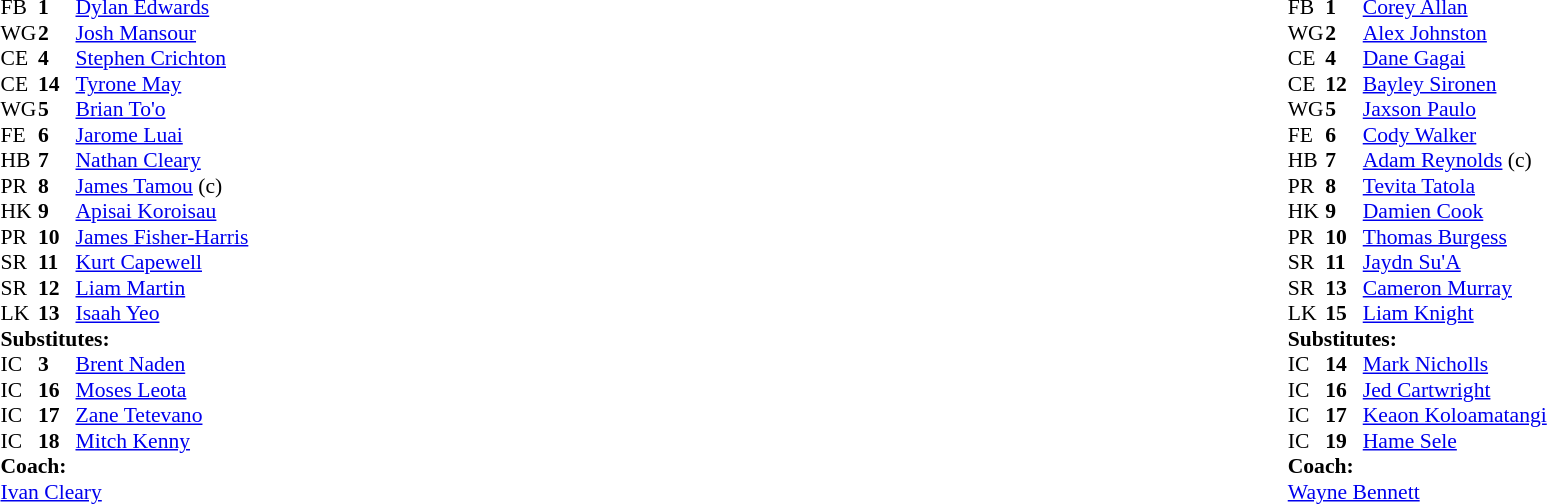<table class="mw-collapsible mw-collapsed" width="100%">
<tr>
<td valign="top" width="50%"><br><table cellspacing="0" cellpadding="0" style="font-size: 90%">
<tr>
<th width="25"></th>
<th width="25"></th>
</tr>
<tr>
<td>FB</td>
<td><strong>1</strong></td>
<td><a href='#'>Dylan Edwards</a></td>
</tr>
<tr>
<td>WG</td>
<td><strong>2</strong></td>
<td><a href='#'>Josh Mansour</a></td>
</tr>
<tr>
<td>CE</td>
<td><strong>4</strong></td>
<td><a href='#'>Stephen Crichton</a></td>
</tr>
<tr>
<td>CE</td>
<td><strong>14</strong></td>
<td><a href='#'>Tyrone May</a></td>
</tr>
<tr>
<td>WG</td>
<td><strong>5</strong></td>
<td><a href='#'>Brian To'o</a></td>
</tr>
<tr>
<td>FE</td>
<td><strong>6</strong></td>
<td><a href='#'>Jarome Luai</a></td>
</tr>
<tr>
<td>HB</td>
<td><strong>7</strong></td>
<td><a href='#'>Nathan Cleary</a></td>
</tr>
<tr>
<td>PR</td>
<td><strong>8</strong></td>
<td><a href='#'>James Tamou</a> (c)</td>
</tr>
<tr>
<td>HK</td>
<td><strong>9</strong></td>
<td><a href='#'>Apisai Koroisau</a></td>
</tr>
<tr>
<td>PR</td>
<td><strong>10</strong></td>
<td><a href='#'>James Fisher-Harris</a></td>
</tr>
<tr>
<td>SR</td>
<td><strong>11</strong></td>
<td><a href='#'>Kurt Capewell</a></td>
</tr>
<tr>
<td>SR</td>
<td><strong>12</strong></td>
<td><a href='#'>Liam Martin</a></td>
</tr>
<tr>
<td>LK</td>
<td><strong>13</strong></td>
<td><a href='#'>Isaah Yeo</a></td>
</tr>
<tr>
<td colspan="3"><strong>Substitutes:</strong></td>
</tr>
<tr>
<td>IC</td>
<td><strong>3</strong></td>
<td><a href='#'>Brent Naden</a></td>
</tr>
<tr>
<td>IC</td>
<td><strong>16</strong></td>
<td><a href='#'>Moses Leota</a></td>
</tr>
<tr>
<td>IC</td>
<td><strong>17</strong></td>
<td><a href='#'>Zane Tetevano</a></td>
</tr>
<tr>
<td>IC</td>
<td><strong>18</strong></td>
<td><a href='#'>Mitch Kenny</a></td>
</tr>
<tr>
<td colspan="3"><strong>Coach:</strong></td>
</tr>
<tr>
<td colspan="4"><a href='#'>Ivan Cleary</a></td>
</tr>
</table>
</td>
<td valign="top" width="50%"><br><table cellspacing="0" cellpadding="0" align="center" style="font-size: 90%">
<tr>
<th width="25"></th>
<th width="25"></th>
</tr>
<tr>
<td>FB</td>
<td><strong>1</strong></td>
<td><a href='#'>Corey Allan</a></td>
</tr>
<tr>
<td>WG</td>
<td><strong>2</strong></td>
<td><a href='#'>Alex Johnston</a></td>
</tr>
<tr>
<td>CE</td>
<td><strong>4</strong></td>
<td><a href='#'>Dane Gagai</a></td>
</tr>
<tr>
<td>CE</td>
<td><strong>12</strong></td>
<td><a href='#'>Bayley Sironen</a></td>
</tr>
<tr>
<td>WG</td>
<td><strong>5</strong></td>
<td><a href='#'>Jaxson Paulo</a></td>
</tr>
<tr>
<td>FE</td>
<td><strong>6</strong></td>
<td><a href='#'>Cody Walker</a></td>
</tr>
<tr>
<td>HB</td>
<td><strong>7</strong></td>
<td><a href='#'>Adam Reynolds</a> (c)</td>
</tr>
<tr>
<td>PR</td>
<td><strong>8</strong></td>
<td><a href='#'>Tevita Tatola</a></td>
</tr>
<tr>
<td>HK</td>
<td><strong>9</strong></td>
<td><a href='#'>Damien Cook</a></td>
</tr>
<tr>
<td>PR</td>
<td><strong>10</strong></td>
<td><a href='#'>Thomas Burgess</a></td>
</tr>
<tr>
<td>SR</td>
<td><strong>11</strong></td>
<td><a href='#'>Jaydn Su'A</a></td>
</tr>
<tr>
<td>SR</td>
<td><strong>13</strong></td>
<td><a href='#'>Cameron Murray</a></td>
</tr>
<tr>
<td>LK</td>
<td><strong>15</strong></td>
<td><a href='#'>Liam Knight</a></td>
</tr>
<tr>
<td colspan="3"><strong>Substitutes:</strong></td>
</tr>
<tr>
<td>IC</td>
<td><strong>14</strong></td>
<td><a href='#'>Mark Nicholls</a></td>
</tr>
<tr>
<td>IC</td>
<td><strong>16</strong></td>
<td><a href='#'>Jed Cartwright</a></td>
</tr>
<tr>
<td>IC</td>
<td><strong>17</strong></td>
<td><a href='#'>Keaon Koloamatangi</a></td>
</tr>
<tr>
<td>IC</td>
<td><strong>19</strong></td>
<td><a href='#'>Hame Sele</a></td>
</tr>
<tr>
<td colspan="3"><strong>Coach:</strong></td>
</tr>
<tr>
<td colspan="4"><a href='#'>Wayne Bennett</a></td>
</tr>
</table>
</td>
</tr>
</table>
